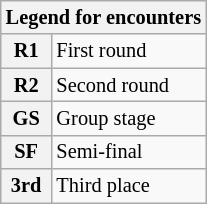<table class="wikitable" style="font-size: 85%">
<tr>
<th colspan="2">Legend for encounters</th>
</tr>
<tr>
<th>R1</th>
<td>First round</td>
</tr>
<tr>
<th>R2</th>
<td>Second round</td>
</tr>
<tr>
<th>GS</th>
<td>Group stage</td>
</tr>
<tr>
<th>SF</th>
<td>Semi-final</td>
</tr>
<tr>
<th>3rd</th>
<td>Third place</td>
</tr>
</table>
